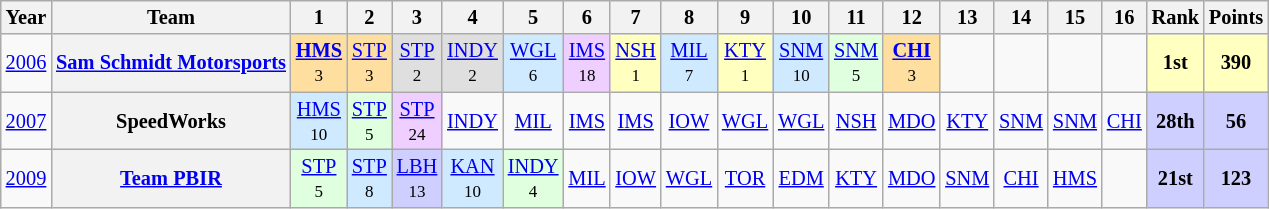<table class="wikitable" style="text-align:center; font-size:85%">
<tr>
<th>Year</th>
<th>Team</th>
<th>1</th>
<th>2</th>
<th>3</th>
<th>4</th>
<th>5</th>
<th>6</th>
<th>7</th>
<th>8</th>
<th>9</th>
<th>10</th>
<th>11</th>
<th>12</th>
<th>13</th>
<th>14</th>
<th>15</th>
<th>16</th>
<th>Rank</th>
<th>Points</th>
</tr>
<tr>
<td><a href='#'>2006</a></td>
<th nowrap><a href='#'>Sam Schmidt Motorsports</a></th>
<td style="background:#FFDF9F;"><strong><a href='#'>HMS</a></strong><br><small>3</small></td>
<td style="background:#FFDF9F;"><a href='#'>STP</a><br><small>3</small></td>
<td style="background:#DFDFDF;"><a href='#'>STP</a><br><small>2</small></td>
<td style="background:#DFDFDF;"><a href='#'>INDY</a><br><small>2</small></td>
<td style="background:#CFEAFF;"><a href='#'>WGL</a><br><small>6</small></td>
<td style="background:#EFCFFF;"><a href='#'>IMS</a><br><small>18</small></td>
<td style="background:#FFFFBF;"><a href='#'>NSH</a><br><small>1</small></td>
<td style="background:#CFEAFF;"><a href='#'>MIL</a><br><small>7</small></td>
<td style="background:#FFFFBF;"><a href='#'>KTY</a><br><small>1</small></td>
<td style="background:#CFEAFF;"><a href='#'>SNM</a><br><small>10</small></td>
<td style="background:#DFFFDF;"><a href='#'>SNM</a><br><small>5</small></td>
<td style="background:#FFDF9F;"><strong><a href='#'>CHI</a></strong><br><small>3</small></td>
<td></td>
<td></td>
<td></td>
<td></td>
<td style="background:#FFFFBF;"><strong>1st</strong></td>
<td style="background:#FFFFBF;"><strong>390</strong></td>
</tr>
<tr>
<td><a href='#'>2007</a></td>
<th>SpeedWorks</th>
<td style="background:#CFEAFF;"><a href='#'>HMS</a><br><small>10</small></td>
<td style="background:#DFFFDF;"><a href='#'>STP</a><br><small>5</small></td>
<td style="background:#EFCFFF;"><a href='#'>STP</a><br><small>24</small></td>
<td><a href='#'>INDY</a></td>
<td><a href='#'>MIL</a></td>
<td><a href='#'>IMS</a></td>
<td><a href='#'>IMS</a></td>
<td><a href='#'>IOW</a></td>
<td><a href='#'>WGL</a></td>
<td><a href='#'>WGL</a></td>
<td><a href='#'>NSH</a></td>
<td><a href='#'>MDO</a></td>
<td><a href='#'>KTY</a></td>
<td><a href='#'>SNM</a></td>
<td><a href='#'>SNM</a></td>
<td><a href='#'>CHI</a></td>
<td style="background:#CFCFFF;"><strong>28th</strong></td>
<td style="background:#CFCFFF;"><strong>56</strong></td>
</tr>
<tr>
<td><a href='#'>2009</a></td>
<th nowrap><a href='#'>Team PBIR</a></th>
<td style="background:#DFFFDF;"><a href='#'>STP</a><br><small>5</small></td>
<td style="background:#CFEAFF;"><a href='#'>STP</a><br><small>8</small></td>
<td style="background:#CFCFFF;"><a href='#'>LBH</a><br><small>13</small></td>
<td style="background:#CFEAFF;"><a href='#'>KAN</a><br><small>10</small></td>
<td style="background:#DFFFDF;"><a href='#'>INDY</a><br><small>4</small></td>
<td><a href='#'>MIL</a></td>
<td><a href='#'>IOW</a></td>
<td><a href='#'>WGL</a></td>
<td><a href='#'>TOR</a></td>
<td><a href='#'>EDM</a></td>
<td><a href='#'>KTY</a></td>
<td><a href='#'>MDO</a></td>
<td><a href='#'>SNM</a></td>
<td><a href='#'>CHI</a></td>
<td><a href='#'>HMS</a></td>
<td></td>
<td style="background:#CFCFFF;"><strong>21st</strong></td>
<td style="background:#CFCFFF;"><strong>123</strong></td>
</tr>
</table>
